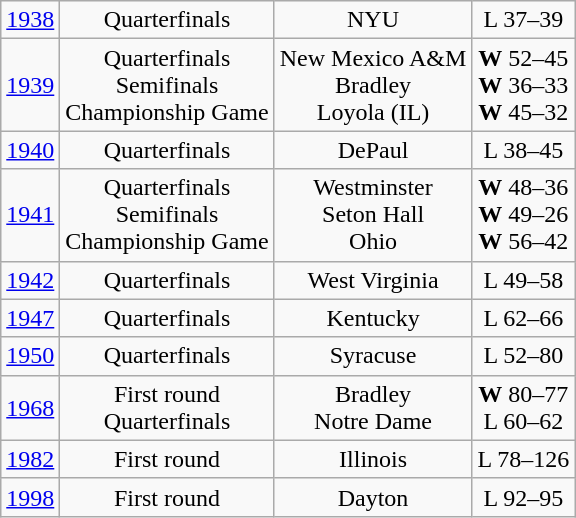<table class="wikitable">
<tr align="center">
<td><a href='#'>1938</a></td>
<td>Quarterfinals</td>
<td>NYU</td>
<td>L 37–39</td>
</tr>
<tr align="center">
<td><a href='#'>1939</a></td>
<td>Quarterfinals<br>Semifinals<br>Championship Game</td>
<td>New Mexico A&M<br>Bradley<br>Loyola (IL)</td>
<td><strong>W</strong> 52–45<br><strong>W</strong> 36–33<br><strong>W</strong> 45–32</td>
</tr>
<tr align="center">
<td><a href='#'>1940</a></td>
<td>Quarterfinals</td>
<td>DePaul</td>
<td>L 38–45</td>
</tr>
<tr align="center">
<td><a href='#'>1941</a></td>
<td>Quarterfinals<br>Semifinals<br>Championship Game</td>
<td>Westminster<br>Seton Hall<br>Ohio</td>
<td><strong>W</strong> 48–36<br><strong>W</strong> 49–26<br><strong>W</strong> 56–42</td>
</tr>
<tr align="center">
<td><a href='#'>1942</a></td>
<td>Quarterfinals</td>
<td>West Virginia</td>
<td>L 49–58</td>
</tr>
<tr align="center">
<td><a href='#'>1947</a></td>
<td>Quarterfinals</td>
<td>Kentucky</td>
<td>L 62–66</td>
</tr>
<tr align="center">
<td><a href='#'>1950</a></td>
<td>Quarterfinals</td>
<td>Syracuse</td>
<td>L 52–80</td>
</tr>
<tr align="center">
<td><a href='#'>1968</a></td>
<td>First round<br>Quarterfinals</td>
<td>Bradley<br>Notre Dame</td>
<td><strong>W</strong> 80–77<br>L 60–62</td>
</tr>
<tr align="center">
<td><a href='#'>1982</a></td>
<td>First round</td>
<td>Illinois</td>
<td>L 78–126</td>
</tr>
<tr align="center">
<td><a href='#'>1998</a></td>
<td>First round</td>
<td>Dayton</td>
<td>L 92–95</td>
</tr>
</table>
